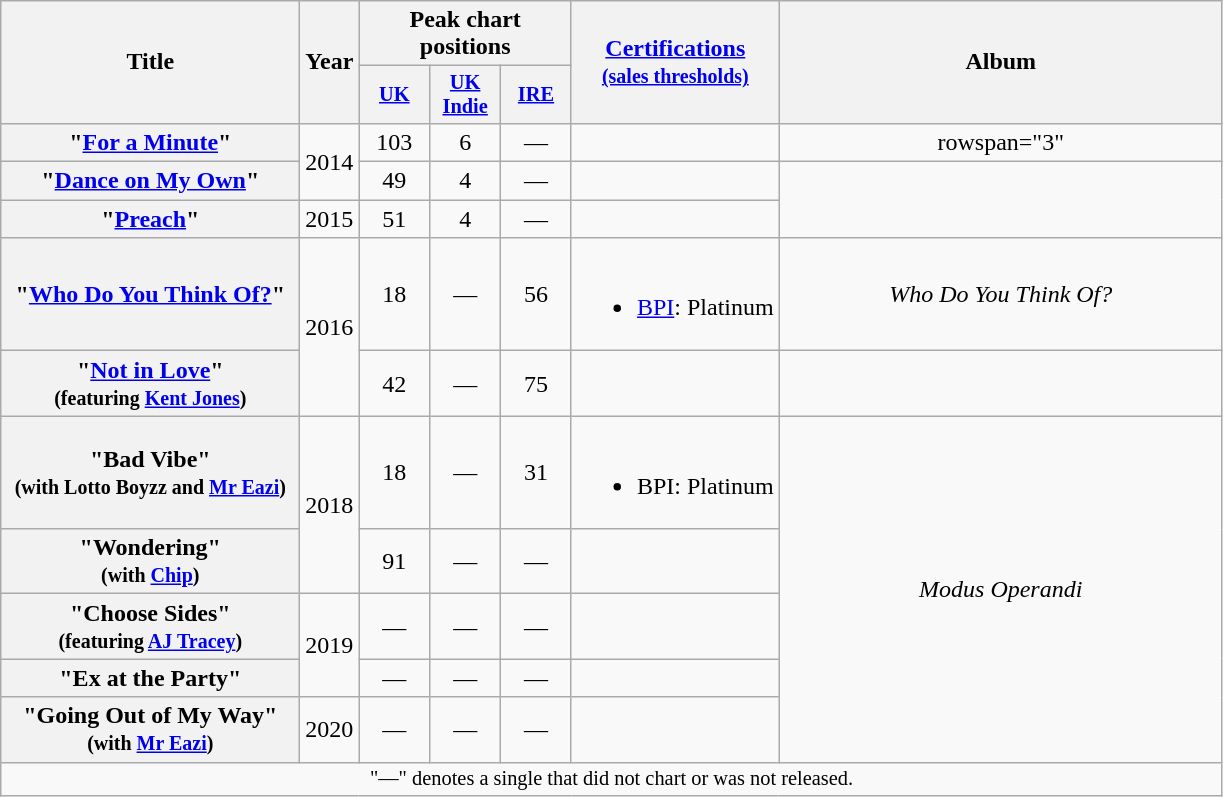<table class="wikitable plainrowheaders" style="text-align:center;">
<tr>
<th scope="col" rowspan="2" style="width:12em;">Title</th>
<th scope="col" rowspan="2" style="width:1em;">Year</th>
<th scope="col" colspan="3">Peak chart positions</th>
<th rowspan="2"><a href='#'>Certifications</a><br><small><a href='#'>(sales thresholds)</a></small></th>
<th scope="col" rowspan="2" style="width:18em;">Album</th>
</tr>
<tr>
<th style="width:3em;font-size:85%"><a href='#'>UK</a><br></th>
<th style="width:3em;font-size:85%"><a href='#'>UK<br>Indie</a><br></th>
<th style="width:3em;font-size:85%"><a href='#'>IRE</a><br></th>
</tr>
<tr>
<th scope="row">"<a href='#'>For a Minute</a>"</th>
<td rowspan="2">2014</td>
<td>103</td>
<td>6</td>
<td>—</td>
<td></td>
<td>rowspan="3" </td>
</tr>
<tr>
<th scope="row">"<a href='#'>Dance on My Own</a>"</th>
<td>49</td>
<td>4</td>
<td>—</td>
<td></td>
</tr>
<tr>
<th scope="row">"<a href='#'>Preach</a>"</th>
<td>2015</td>
<td>51</td>
<td>4</td>
<td>—</td>
<td></td>
</tr>
<tr>
<th scope="row">"<a href='#'>Who Do You Think Of?</a>"</th>
<td rowspan="2">2016</td>
<td>18</td>
<td>—</td>
<td>56</td>
<td><br><ul><li><a href='#'>BPI</a>: Platinum</li></ul></td>
<td><em>Who Do You Think Of?</em></td>
</tr>
<tr>
<th scope="row">"<a href='#'>Not in Love</a>"<br><small>(featuring <a href='#'>Kent Jones</a>)</small></th>
<td>42</td>
<td>—</td>
<td>75</td>
<td></td>
<td></td>
</tr>
<tr>
<th scope="row">"Bad Vibe"<br><small>(with Lotto Boyzz and <a href='#'>Mr Eazi</a>)</small></th>
<td rowspan="2">2018</td>
<td>18</td>
<td>—</td>
<td>31</td>
<td><br><ul><li>BPI: Platinum</li></ul></td>
<td rowspan="5"><em>Modus Operandi</em></td>
</tr>
<tr>
<th scope="row">"Wondering"<br><small>(with <a href='#'>Chip</a>)</small></th>
<td>91</td>
<td>—</td>
<td>—</td>
<td></td>
</tr>
<tr>
<th scope="row">"Choose Sides"<br><small>(featuring <a href='#'>AJ Tracey</a>)</small></th>
<td rowspan="2">2019</td>
<td>—</td>
<td>—</td>
<td>—</td>
<td></td>
</tr>
<tr>
<th scope="row">"Ex at the Party"</th>
<td>—</td>
<td>—</td>
<td>—</td>
<td></td>
</tr>
<tr>
<th scope="row">"Going Out of My Way"<br><small>(with <a href='#'>Mr Eazi</a>)</small></th>
<td>2020</td>
<td>—</td>
<td>—</td>
<td>—</td>
<td></td>
</tr>
<tr>
<td colspan="19" style="text-align:center; font-size:85%;">"—" denotes a single that did not chart or was not released.</td>
</tr>
</table>
